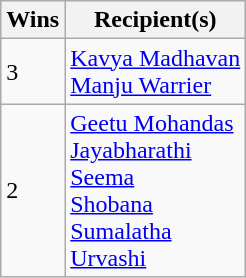<table class="wikitable">
<tr>
<th>Wins</th>
<th>Recipient(s)</th>
</tr>
<tr>
<td>3</td>
<td><a href='#'>Kavya Madhavan</a><br><a href='#'>Manju Warrier</a></td>
</tr>
<tr>
<td>2</td>
<td><a href='#'>Geetu Mohandas</a><br><a href='#'>Jayabharathi</a><br><a href='#'>Seema</a><br><a href='#'>Shobana</a><br><a href='#'>Sumalatha</a><br><a href='#'>Urvashi</a></td>
</tr>
</table>
